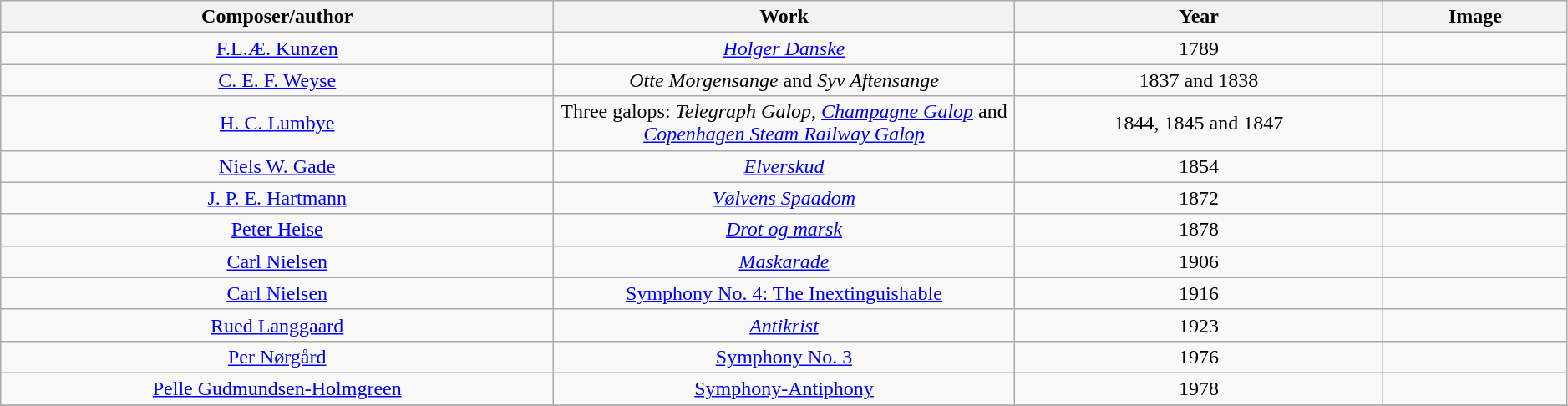<table style="text-align:center; width:99%" class="wikitable">
<tr>
<th width=30%>Composer/author</th>
<th width=25%>Work</th>
<th width=20%>Year</th>
<th width=10%>Image</th>
</tr>
<tr>
<td><a href='#'>F.L.Æ. Kunzen</a></td>
<td><em><a href='#'>Holger Danske</a></em></td>
<td>1789</td>
<td></td>
</tr>
<tr>
<td><a href='#'>C. E. F. Weyse</a></td>
<td><em>Otte Morgensange</em> and <em>Syv Aftensange</em></td>
<td>1837 and 1838</td>
<td></td>
</tr>
<tr>
<td><a href='#'>H. C. Lumbye</a></td>
<td>Three galops: <em>Telegraph Galop</em>, <em><a href='#'>Champagne Galop</a></em> and <em><a href='#'>Copenhagen Steam Railway Galop</a></em></td>
<td>1844, 1845 and 1847</td>
<td></td>
</tr>
<tr>
<td><a href='#'>Niels W. Gade</a></td>
<td><em><a href='#'>Elverskud</a></em></td>
<td>1854</td>
<td></td>
</tr>
<tr>
<td><a href='#'>J. P. E. Hartmann</a></td>
<td><em><a href='#'>Vølvens Spaadom</a></em></td>
<td>1872</td>
<td></td>
</tr>
<tr>
<td><a href='#'>Peter Heise</a></td>
<td><em><a href='#'>Drot og marsk</a></em></td>
<td>1878</td>
<td></td>
</tr>
<tr>
<td><a href='#'>Carl Nielsen</a></td>
<td><em><a href='#'>Maskarade</a></em></td>
<td>1906</td>
<td></td>
</tr>
<tr>
<td><a href='#'>Carl Nielsen</a></td>
<td><a href='#'>Symphony No. 4: The Inextinguishable</a></td>
<td>1916</td>
<td></td>
</tr>
<tr>
<td><a href='#'>Rued Langgaard</a></td>
<td><em><a href='#'>Antikrist</a></em></td>
<td>1923</td>
<td></td>
</tr>
<tr>
<td><a href='#'>Per Nørgård</a></td>
<td><a href='#'>Symphony No. 3</a></td>
<td>1976</td>
<td></td>
</tr>
<tr>
<td><a href='#'>Pelle Gudmundsen-Holmgreen</a></td>
<td><a href='#'>Symphony-Antiphony</a></td>
<td>1978</td>
<td></td>
</tr>
<tr>
</tr>
</table>
